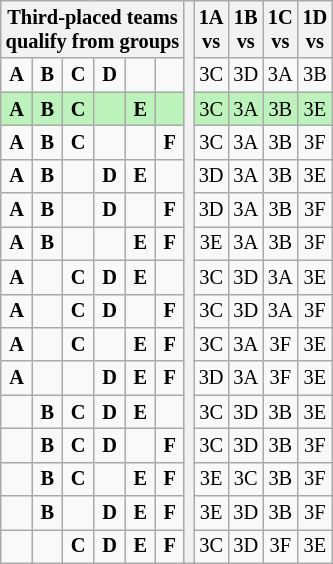<table class="wikitable" style="text-align:center; font-size:85%">
<tr>
<th colspan="6">Third-placed teams<br>qualify from groups</th>
<th rowspan="16"></th>
<th>1A<br>vs</th>
<th>1B<br>vs</th>
<th>1C<br>vs</th>
<th>1D<br>vs</th>
</tr>
<tr>
<td><strong>A</strong></td>
<td><strong>B</strong></td>
<td><strong>C</strong></td>
<td><strong>D</strong></td>
<td></td>
<td></td>
<td>3C</td>
<td>3D</td>
<td>3A</td>
<td>3B</td>
</tr>
<tr style="background:#BBF3BB">
<td><strong>A</strong></td>
<td><strong>B</strong></td>
<td><strong>C</strong></td>
<td></td>
<td><strong>E</strong></td>
<td></td>
<td>3C</td>
<td>3A</td>
<td>3B</td>
<td>3E</td>
</tr>
<tr>
<td><strong>A</strong></td>
<td><strong>B</strong></td>
<td><strong>C</strong></td>
<td></td>
<td></td>
<td><strong>F</strong></td>
<td>3C</td>
<td>3A</td>
<td>3B</td>
<td>3F</td>
</tr>
<tr>
<td><strong>A</strong></td>
<td><strong>B</strong></td>
<td></td>
<td><strong>D</strong></td>
<td><strong>E</strong></td>
<td></td>
<td>3D</td>
<td>3A</td>
<td>3B</td>
<td>3E</td>
</tr>
<tr>
<td><strong>A</strong></td>
<td><strong>B</strong></td>
<td></td>
<td><strong>D</strong></td>
<td></td>
<td><strong>F</strong></td>
<td>3D</td>
<td>3A</td>
<td>3B</td>
<td>3F</td>
</tr>
<tr>
<td><strong>A</strong></td>
<td><strong>B</strong></td>
<td></td>
<td></td>
<td><strong>E</strong></td>
<td><strong>F</strong></td>
<td>3E</td>
<td>3A</td>
<td>3B</td>
<td>3F</td>
</tr>
<tr>
<td><strong>A</strong></td>
<td></td>
<td><strong>C</strong></td>
<td><strong>D</strong></td>
<td><strong>E</strong></td>
<td></td>
<td>3C</td>
<td>3D</td>
<td>3A</td>
<td>3E</td>
</tr>
<tr>
<td><strong>A</strong></td>
<td></td>
<td><strong>C</strong></td>
<td><strong>D</strong></td>
<td></td>
<td><strong>F</strong></td>
<td>3C</td>
<td>3D</td>
<td>3A</td>
<td>3F</td>
</tr>
<tr>
<td><strong>A</strong></td>
<td></td>
<td><strong>C</strong></td>
<td></td>
<td><strong>E</strong></td>
<td><strong>F</strong></td>
<td>3C</td>
<td>3A</td>
<td>3F</td>
<td>3E</td>
</tr>
<tr>
<td><strong>A</strong></td>
<td></td>
<td></td>
<td><strong>D</strong></td>
<td><strong>E</strong></td>
<td><strong>F</strong></td>
<td>3D</td>
<td>3A</td>
<td>3F</td>
<td>3E</td>
</tr>
<tr>
<td></td>
<td><strong>B</strong></td>
<td><strong>C</strong></td>
<td><strong>D</strong></td>
<td><strong>E</strong></td>
<td></td>
<td>3C</td>
<td>3D</td>
<td>3B</td>
<td>3E</td>
</tr>
<tr>
<td></td>
<td><strong>B</strong></td>
<td><strong>C</strong></td>
<td><strong>D</strong></td>
<td></td>
<td><strong>F</strong></td>
<td>3C</td>
<td>3D</td>
<td>3B</td>
<td>3F</td>
</tr>
<tr>
<td></td>
<td><strong>B</strong></td>
<td><strong>C</strong></td>
<td></td>
<td><strong>E</strong></td>
<td><strong>F</strong></td>
<td>3E</td>
<td>3C</td>
<td>3B</td>
<td>3F</td>
</tr>
<tr>
<td></td>
<td><strong>B</strong></td>
<td></td>
<td><strong>D</strong></td>
<td><strong>E</strong></td>
<td><strong>F</strong></td>
<td>3E</td>
<td>3D</td>
<td>3B</td>
<td>3F</td>
</tr>
<tr>
<td></td>
<td></td>
<td><strong>C</strong></td>
<td><strong>D</strong></td>
<td><strong>E</strong></td>
<td><strong>F</strong></td>
<td>3C</td>
<td>3D</td>
<td>3F</td>
<td>3E</td>
</tr>
</table>
